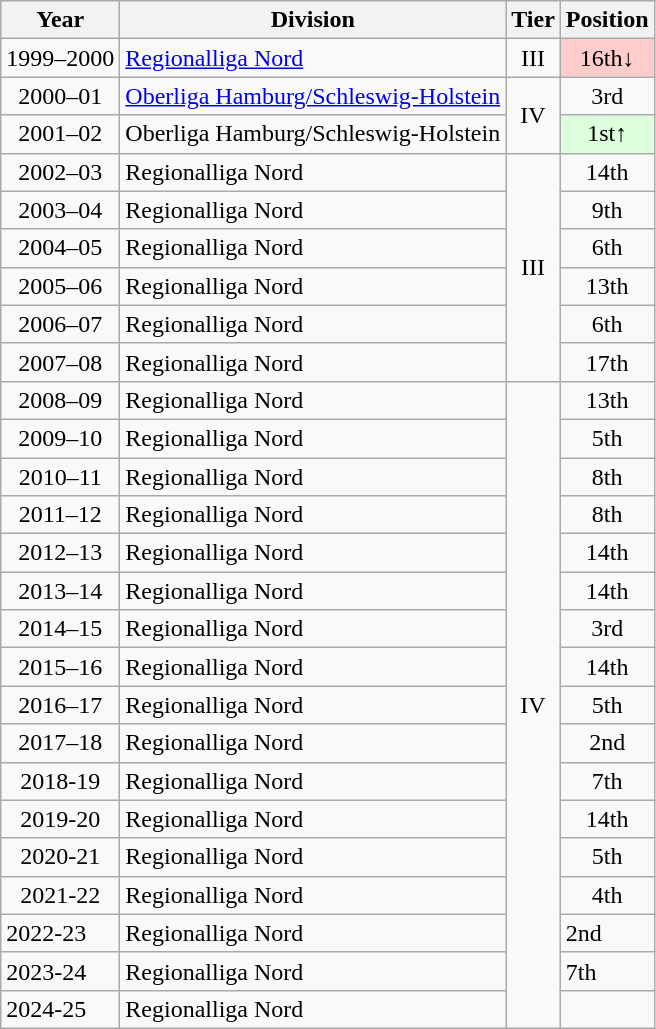<table class="wikitable">
<tr>
<th>Year</th>
<th>Division</th>
<th>Tier</th>
<th>Position</th>
</tr>
<tr align="center">
<td>1999–2000</td>
<td align="left"><a href='#'>Regionalliga Nord</a></td>
<td>III</td>
<td style="background:#ffcccc">16th↓</td>
</tr>
<tr align="center">
<td>2000–01</td>
<td align="left"><a href='#'>Oberliga Hamburg/Schleswig-Holstein</a></td>
<td rowspan=2>IV</td>
<td>3rd</td>
</tr>
<tr align="center">
<td>2001–02</td>
<td align="left">Oberliga Hamburg/Schleswig-Holstein</td>
<td style="background:#ddffdd">1st↑</td>
</tr>
<tr align="center">
<td>2002–03</td>
<td align="left">Regionalliga Nord</td>
<td rowspan=6>III</td>
<td>14th</td>
</tr>
<tr align="center">
<td>2003–04</td>
<td align="left">Regionalliga Nord</td>
<td>9th</td>
</tr>
<tr align="center">
<td>2004–05</td>
<td align="left">Regionalliga Nord</td>
<td>6th</td>
</tr>
<tr align="center">
<td>2005–06</td>
<td align="left">Regionalliga Nord</td>
<td>13th</td>
</tr>
<tr align="center">
<td>2006–07</td>
<td align="left">Regionalliga Nord</td>
<td>6th</td>
</tr>
<tr align="center">
<td>2007–08</td>
<td align="left">Regionalliga Nord</td>
<td>17th</td>
</tr>
<tr align="center">
<td>2008–09</td>
<td align="left">Regionalliga Nord</td>
<td rowspan="17">IV</td>
<td>13th</td>
</tr>
<tr align="center">
<td>2009–10</td>
<td align="left">Regionalliga Nord</td>
<td>5th</td>
</tr>
<tr align="center">
<td>2010–11</td>
<td align="left">Regionalliga Nord</td>
<td>8th</td>
</tr>
<tr align="center">
<td>2011–12</td>
<td align="left">Regionalliga Nord</td>
<td>8th</td>
</tr>
<tr align="center">
<td>2012–13</td>
<td align="left">Regionalliga Nord</td>
<td>14th</td>
</tr>
<tr align="center">
<td>2013–14</td>
<td align="left">Regionalliga Nord</td>
<td>14th</td>
</tr>
<tr align="center">
<td>2014–15</td>
<td align="left">Regionalliga Nord</td>
<td>3rd</td>
</tr>
<tr align="center">
<td>2015–16</td>
<td align="left">Regionalliga Nord</td>
<td>14th</td>
</tr>
<tr align="center">
<td>2016–17</td>
<td align="left">Regionalliga Nord</td>
<td>5th</td>
</tr>
<tr align="center">
<td>2017–18</td>
<td align="left">Regionalliga Nord</td>
<td>2nd</td>
</tr>
<tr align="center">
<td>2018-19</td>
<td align="left">Regionalliga Nord</td>
<td>7th</td>
</tr>
<tr align="center">
<td>2019-20</td>
<td align="left">Regionalliga Nord</td>
<td>14th</td>
</tr>
<tr align="center">
<td>2020-21</td>
<td align="left">Regionalliga Nord</td>
<td>5th</td>
</tr>
<tr align="center">
<td>2021-22</td>
<td align="left">Regionalliga Nord</td>
<td>4th</td>
</tr>
<tr>
<td>2022-23</td>
<td>Regionalliga Nord</td>
<td>2nd</td>
</tr>
<tr>
<td>2023-24</td>
<td>Regionalliga Nord</td>
<td>7th</td>
</tr>
<tr>
<td>2024-25</td>
<td>Regionalliga Nord</td>
<td></td>
</tr>
</table>
